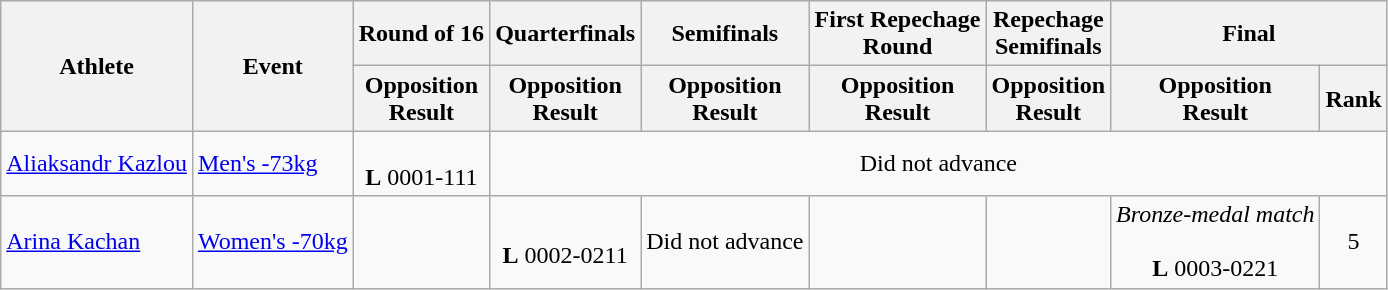<table class="wikitable">
<tr>
<th rowspan="2">Athlete</th>
<th rowspan="2">Event</th>
<th>Round of 16</th>
<th>Quarterfinals</th>
<th>Semifinals</th>
<th>First Repechage <br>Round</th>
<th>Repechage <br>Semifinals</th>
<th colspan="2">Final</th>
</tr>
<tr>
<th>Opposition<br>Result</th>
<th>Opposition<br>Result</th>
<th>Opposition<br>Result</th>
<th>Opposition<br>Result</th>
<th>Opposition<br>Result</th>
<th>Opposition<br>Result</th>
<th>Rank</th>
</tr>
<tr align=center>
<td align=left><a href='#'>Aliaksandr Kazlou</a></td>
<td align=left><a href='#'>Men's -73kg</a></td>
<td><br><strong>L</strong> 0001-111</td>
<td colspan=6>Did not advance</td>
</tr>
<tr align=center>
<td align=left><a href='#'>Arina Kachan</a></td>
<td align=left><a href='#'>Women's -70kg</a></td>
<td></td>
<td><br><strong>L</strong> 0002-0211</td>
<td>Did not advance</td>
<td></td>
<td></td>
<td><em>Bronze-medal match</em><br><br><strong>L</strong> 0003-0221</td>
<td>5</td>
</tr>
</table>
